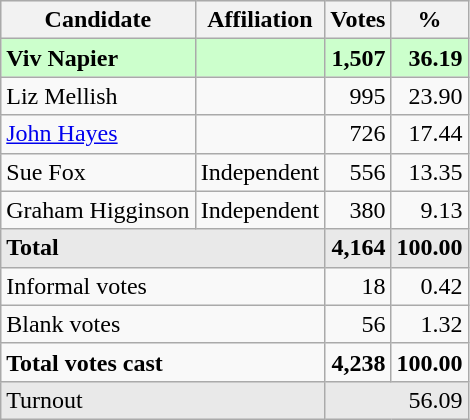<table class="wikitable">
<tr style="background:#e9e9e9;">
<th>Candidate</th>
<th>Affiliation</th>
<th>Votes</th>
<th>%</th>
</tr>
<tr style="text-align:right;background:#cfc;">
<td style="text-align:left;"><strong>Viv Napier</strong></td>
<td style="text-align:left;"></td>
<td><strong>1,507</strong></td>
<td><strong>36.19</strong></td>
</tr>
<tr style="text-align:right;">
<td style="text-align:left;">Liz Mellish</td>
<td style="text-align:left;"></td>
<td>995</td>
<td>23.90</td>
</tr>
<tr style="text-align:right;">
<td style="text-align:left;"><a href='#'>John Hayes</a></td>
<td style="text-align:left;"></td>
<td>726</td>
<td>17.44</td>
</tr>
<tr style="text-align:right;">
<td style="text-align:left;">Sue Fox</td>
<td style="text-align:left;">Independent</td>
<td>556</td>
<td>13.35</td>
</tr>
<tr style="text-align:right;">
<td style="text-align:left;">Graham Higginson</td>
<td style="text-align:left;">Independent</td>
<td>380</td>
<td>9.13</td>
</tr>
<tr style="background:#e9e9e9;text-align:right;">
<td colspan=2 style="text-align:left;"><strong>Total</strong></td>
<td><strong>4,164</strong></td>
<td><strong>100.00</strong></td>
</tr>
<tr style="text-align:right;">
<td colspan=2 style="text-align:left;">Informal votes</td>
<td>18</td>
<td>0.42</td>
</tr>
<tr style="text-align:right;">
<td colspan=2 style="text-align:left;">Blank votes</td>
<td>56</td>
<td>1.32</td>
</tr>
<tr style="text-align:right;">
<td colspan=2 style="text-align:left;"><strong>Total votes cast</strong></td>
<td><strong>4,238</strong></td>
<td><strong>100.00</strong></td>
</tr>
<tr style="background:#e9e9e9;text-align:right;">
<td colspan=2 style="text-align:left;">Turnout</td>
<td colspan=2>56.09</td>
</tr>
</table>
